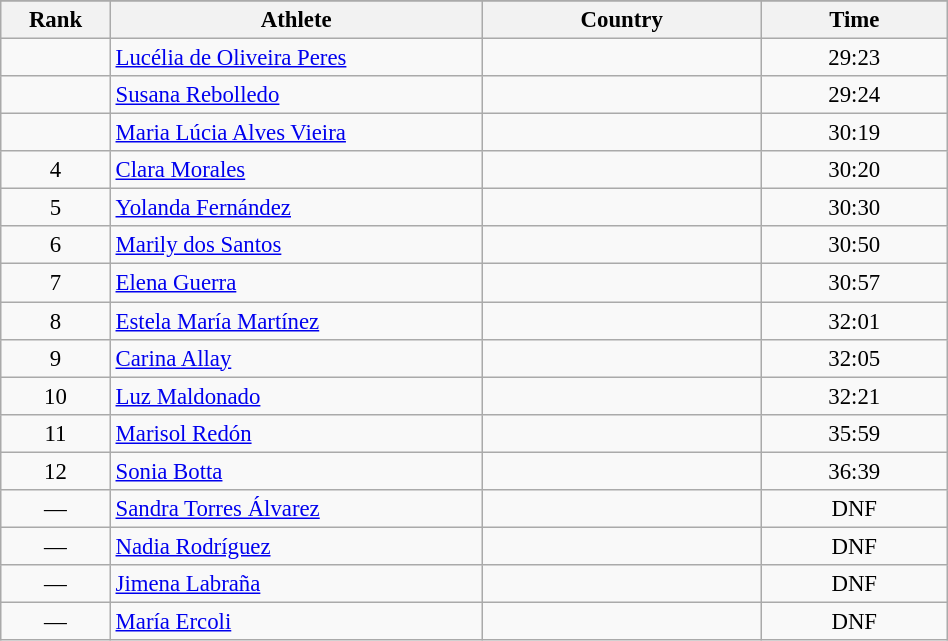<table class="wikitable sortable" style=" text-align:center; font-size:95%;" width="50%">
<tr>
</tr>
<tr>
<th width=5%>Rank</th>
<th width=20%>Athlete</th>
<th width=15%>Country</th>
<th width=10%>Time</th>
</tr>
<tr>
<td align=center></td>
<td align=left><a href='#'>Lucélia de Oliveira Peres</a></td>
<td align=left></td>
<td>29:23</td>
</tr>
<tr>
<td align=center></td>
<td align=left><a href='#'>Susana Rebolledo</a></td>
<td align=left></td>
<td>29:24</td>
</tr>
<tr>
<td align=center></td>
<td align=left><a href='#'>Maria Lúcia Alves Vieira</a></td>
<td align=left></td>
<td>30:19</td>
</tr>
<tr>
<td align=center>4</td>
<td align=left><a href='#'>Clara Morales</a></td>
<td align=left></td>
<td>30:20</td>
</tr>
<tr>
<td align=center>5</td>
<td align=left><a href='#'>Yolanda Fernández</a></td>
<td align=left></td>
<td>30:30</td>
</tr>
<tr>
<td align=center>6</td>
<td align=left><a href='#'>Marily dos Santos</a></td>
<td align=left></td>
<td>30:50</td>
</tr>
<tr>
<td align=center>7</td>
<td align=left><a href='#'>Elena Guerra</a></td>
<td align=left></td>
<td>30:57</td>
</tr>
<tr>
<td align=center>8</td>
<td align=left><a href='#'>Estela María Martínez</a></td>
<td align=left></td>
<td>32:01</td>
</tr>
<tr>
<td align=center>9</td>
<td align=left><a href='#'>Carina Allay</a></td>
<td align=left></td>
<td>32:05</td>
</tr>
<tr>
<td align=center>10</td>
<td align=left><a href='#'>Luz Maldonado</a></td>
<td align=left></td>
<td>32:21</td>
</tr>
<tr>
<td align=center>11</td>
<td align=left><a href='#'>Marisol Redón</a></td>
<td align=left></td>
<td>35:59</td>
</tr>
<tr>
<td align=center>12</td>
<td align=left><a href='#'>Sonia Botta</a></td>
<td align=left></td>
<td>36:39</td>
</tr>
<tr>
<td align=center>—</td>
<td align=left><a href='#'>Sandra Torres Álvarez</a></td>
<td align=left></td>
<td>DNF</td>
</tr>
<tr>
<td align=center>—</td>
<td align=left><a href='#'>Nadia Rodríguez</a></td>
<td align=left></td>
<td>DNF</td>
</tr>
<tr>
<td align=center>—</td>
<td align=left><a href='#'>Jimena Labraña</a></td>
<td align=left></td>
<td>DNF</td>
</tr>
<tr>
<td align=center>—</td>
<td align=left><a href='#'>María Ercoli</a></td>
<td align=left></td>
<td>DNF</td>
</tr>
</table>
